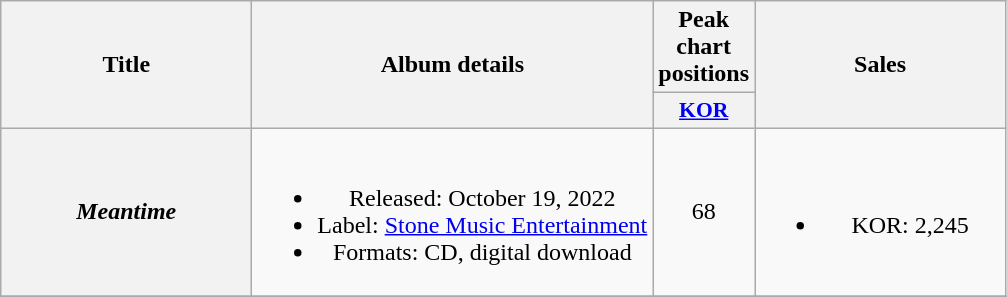<table class="wikitable plainrowheaders" style="text-align:center;">
<tr>
<th scope="col" rowspan="2" style="width:10em;">Title</th>
<th scope="col" rowspan="2">Album details</th>
<th scope="col" colspan="1">Peak chart positions</th>
<th scope="col" rowspan="2" style="width:10em;">Sales</th>
</tr>
<tr>
<th scope="col" style="width:2.5em;font-size:90%;"><a href='#'>KOR</a><br></th>
</tr>
<tr>
<th scope="row"><em>Meantime</em></th>
<td><br><ul><li>Released: October 19, 2022</li><li>Label: <a href='#'>Stone Music Entertainment</a></li><li>Formats: CD, digital download</li></ul></td>
<td>68</td>
<td><br><ul><li>KOR: 2,245</li></ul></td>
</tr>
<tr>
</tr>
</table>
